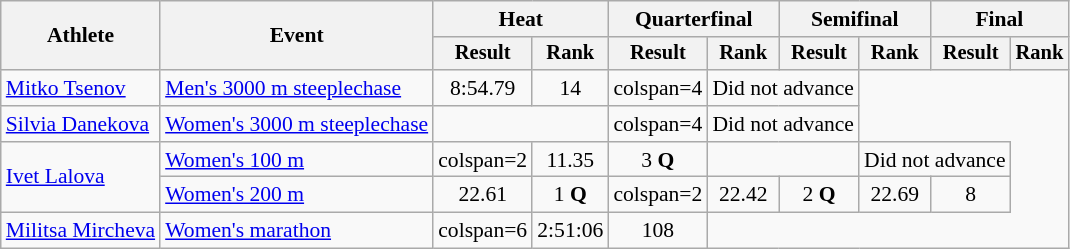<table class="wikitable" style="font-size:90%">
<tr>
<th rowspan="2">Athlete</th>
<th rowspan="2">Event</th>
<th colspan="2">Heat</th>
<th colspan="2">Quarterfinal</th>
<th colspan="2">Semifinal</th>
<th colspan="2">Final</th>
</tr>
<tr style="font-size:95%">
<th>Result</th>
<th>Rank</th>
<th>Result</th>
<th>Rank</th>
<th>Result</th>
<th>Rank</th>
<th>Result</th>
<th>Rank</th>
</tr>
<tr align=center>
<td align=left><a href='#'>Mitko Tsenov</a></td>
<td align=left><a href='#'>Men's 3000 m steeplechase</a></td>
<td>8:54.79</td>
<td>14</td>
<td>colspan=4 </td>
<td colspan=2>Did not advance</td>
</tr>
<tr align=center>
<td align=left><a href='#'>Silvia Danekova</a></td>
<td align=left><a href='#'>Women's 3000 m steeplechase</a></td>
<td colspan=2></td>
<td>colspan=4 </td>
<td colspan=2>Did not advance</td>
</tr>
<tr align=center>
<td align=left rowspan=2><a href='#'>Ivet Lalova</a></td>
<td align=left><a href='#'>Women's 100 m</a></td>
<td>colspan=2 </td>
<td>11.35</td>
<td>3 <strong>Q</strong></td>
<td colspan=2></td>
<td colspan=2>Did not advance</td>
</tr>
<tr align=center>
<td align=left><a href='#'>Women's 200 m</a></td>
<td>22.61</td>
<td>1 <strong>Q</strong></td>
<td>colspan=2 </td>
<td>22.42</td>
<td>2 <strong>Q</strong></td>
<td>22.69</td>
<td>8</td>
</tr>
<tr align=center>
<td align=left><a href='#'>Militsa Mircheva</a></td>
<td align=left><a href='#'>Women's marathon</a></td>
<td>colspan=6 </td>
<td>2:51:06</td>
<td>108</td>
</tr>
</table>
